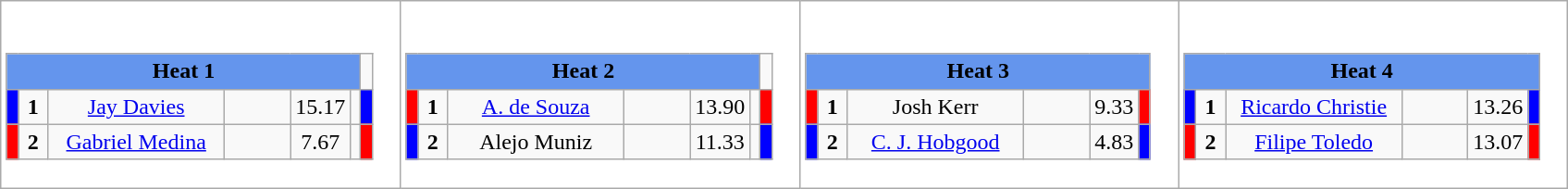<table class="wikitable" style="background:#fff;">
<tr>
<td><div><br><table class="wikitable">
<tr>
<td colspan="6"  style="text-align:center; background:#6495ed;"><strong>Heat 1</strong></td>
</tr>
<tr>
<td style="width:01px; background: #00f;"></td>
<td style="width:14px; text-align:center;"><strong>1</strong></td>
<td style="width:120px; text-align:center;"><a href='#'>Jay Davies</a></td>
<td style="width:40px; text-align:center;"></td>
<td style="width:20px; text-align:center;">15.17</td>
<td></td>
<td style="width:01px; background: #00f;"></td>
</tr>
<tr>
<td style="width:01px; background: #f00;"></td>
<td style="width:14px; text-align:center;"><strong>2</strong></td>
<td style="width:120px; text-align:center;"><a href='#'>Gabriel Medina</a></td>
<td style="width:40px; text-align:center;"></td>
<td style="width:20px; text-align:center;">7.67</td>
<td></td>
<td style="width:01px; background: #f00;"></td>
</tr>
</table>
</div></td>
<td><div><br><table class="wikitable">
<tr>
<td colspan="6"  style="text-align:center; background:#6495ed;"><strong>Heat 2</strong></td>
</tr>
<tr>
<td style="width:01px; background: #f00;"></td>
<td style="width:14px; text-align:center;"><strong>1</strong></td>
<td style="width:120px; text-align:center;"><a href='#'>A. de Souza</a></td>
<td style="width:40px; text-align:center;"></td>
<td style="width:20px; text-align:center;">13.90</td>
<td></td>
<td style="width:01px; background: #f00;"></td>
</tr>
<tr>
<td style="width:01px; background: #00f;"></td>
<td style="width:14px; text-align:center;"><strong>2</strong></td>
<td style="width:120px; text-align:center;">Alejo Muniz</td>
<td style="width:40px; text-align:center;"></td>
<td style="width:20px; text-align:center;">11.33</td>
<td></td>
<td style="width:01px; background: #00f;"></td>
</tr>
</table>
</div></td>
<td><div><br><table class="wikitable">
<tr>
<td colspan="6"  style="text-align:center; background:#6495ed;"><strong>Heat 3</strong></td>
</tr>
<tr>
<td style="width:01px; background: #f00;"></td>
<td style="width:14px; text-align:center;"><strong>1</strong></td>
<td style="width:120px; text-align:center;">Josh Kerr</td>
<td style="width:40px; text-align:center;"></td>
<td style="width:20px; text-align:center;">9.33</td>
<td style="width:01px; background: #f00;"></td>
</tr>
<tr>
<td style="width:01px; background: #00f;"></td>
<td style="width:14px; text-align:center;"><strong>2</strong></td>
<td style="width:120px; text-align:center;"><a href='#'>C. J. Hobgood</a></td>
<td style="width:40px; text-align:center;"></td>
<td style="width:20px; text-align:center;">4.83</td>
<td style="width:01px; background: #00f;"></td>
</tr>
</table>
</div></td>
<td><div><br><table class="wikitable">
<tr>
<td colspan="6"  style="text-align:center; background:#6495ed;"><strong>Heat 4</strong></td>
</tr>
<tr>
<td style="width:01px; background: #00f;"></td>
<td style="width:14px; text-align:center;"><strong>1</strong></td>
<td style="width:120px; text-align:center;"><a href='#'>Ricardo Christie</a></td>
<td style="width:40px; text-align:center;"></td>
<td style="width:20px; text-align:center;">13.26</td>
<td style="width:01px; background: #00f;"></td>
</tr>
<tr>
<td style="width:01px; background: #f00;"></td>
<td style="width:14px; text-align:center;"><strong>2</strong></td>
<td style="width:120px; text-align:center;"><a href='#'>Filipe Toledo</a></td>
<td style="width:40px; text-align:center;"></td>
<td style="width:20px; text-align:center;">13.07</td>
<td style="width:01px; background: #f00;"></td>
</tr>
</table>
</div></td>
</tr>
</table>
